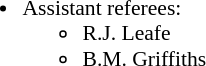<table width=82% style="font-size:90%">
<tr>
<td width=50% valign=top><br><ul><li>Assistant referees:<ul><li>R.J. Leafe</li><li>B.M. Griffiths</li></ul></li></ul></td>
</tr>
</table>
